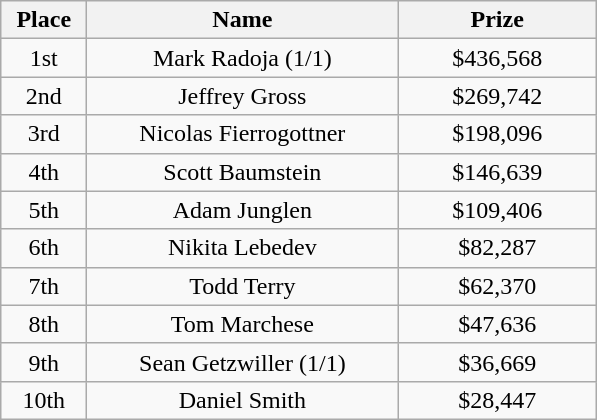<table class="wikitable">
<tr>
<th width="50">Place</th>
<th width="200">Name</th>
<th width="125">Prize</th>
</tr>
<tr>
<td align = "center">1st</td>
<td align = "center">Mark Radoja (1/1)</td>
<td align = "center">$436,568</td>
</tr>
<tr>
<td align = "center">2nd</td>
<td align = "center">Jeffrey Gross</td>
<td align = "center">$269,742</td>
</tr>
<tr>
<td align = "center">3rd</td>
<td align = "center">Nicolas Fierrogottner</td>
<td align = "center">$198,096</td>
</tr>
<tr>
<td align = "center">4th</td>
<td align = "center">Scott Baumstein</td>
<td align = "center">$146,639</td>
</tr>
<tr>
<td align = "center">5th</td>
<td align = "center">Adam Junglen</td>
<td align = "center">$109,406</td>
</tr>
<tr>
<td align = "center">6th</td>
<td align = "center">Nikita Lebedev</td>
<td align = "center">$82,287</td>
</tr>
<tr>
<td align = "center">7th</td>
<td align = "center">Todd Terry</td>
<td align = "center">$62,370</td>
</tr>
<tr>
<td align = "center">8th</td>
<td align = "center">Tom Marchese</td>
<td align = "center">$47,636</td>
</tr>
<tr>
<td align = "center">9th</td>
<td align = "center">Sean Getzwiller (1/1)</td>
<td align = "center">$36,669</td>
</tr>
<tr>
<td align = "center">10th</td>
<td align = "center">Daniel Smith</td>
<td align = "center">$28,447</td>
</tr>
</table>
